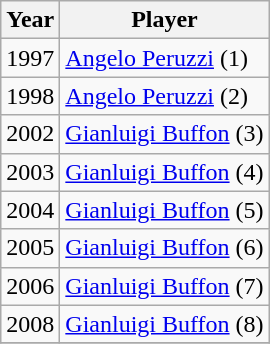<table class="wikitable">
<tr>
<th>Year</th>
<th>Player</th>
</tr>
<tr>
<td>1997</td>
<td> <a href='#'>Angelo Peruzzi</a> (1)</td>
</tr>
<tr>
<td>1998</td>
<td> <a href='#'>Angelo Peruzzi</a> (2)</td>
</tr>
<tr>
<td>2002</td>
<td> <a href='#'>Gianluigi Buffon</a> (3)</td>
</tr>
<tr>
<td>2003</td>
<td> <a href='#'>Gianluigi Buffon</a> (4)</td>
</tr>
<tr>
<td>2004</td>
<td> <a href='#'>Gianluigi Buffon</a> (5)</td>
</tr>
<tr>
<td>2005</td>
<td> <a href='#'>Gianluigi Buffon</a> (6)</td>
</tr>
<tr>
<td>2006</td>
<td> <a href='#'>Gianluigi Buffon</a> (7)</td>
</tr>
<tr>
<td>2008</td>
<td> <a href='#'>Gianluigi Buffon</a> (8)</td>
</tr>
<tr>
</tr>
</table>
